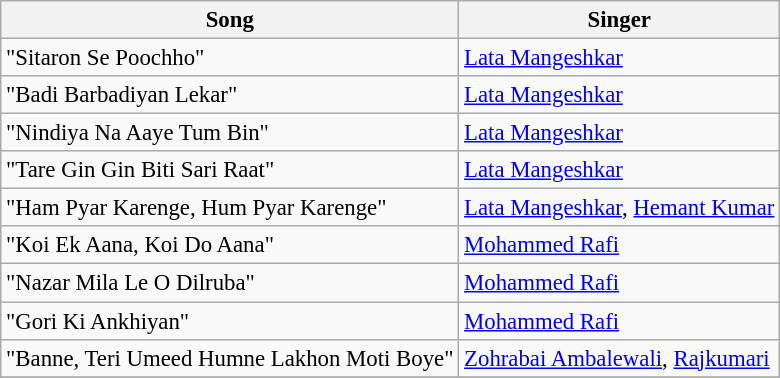<table class="wikitable" style="font-size:95%;">
<tr>
<th>Song</th>
<th>Singer</th>
</tr>
<tr>
<td>"Sitaron Se Poochho"</td>
<td><a href='#'>Lata Mangeshkar</a></td>
</tr>
<tr>
<td>"Badi Barbadiyan Lekar"</td>
<td><a href='#'>Lata Mangeshkar</a></td>
</tr>
<tr>
<td>"Nindiya Na Aaye Tum Bin"</td>
<td><a href='#'>Lata Mangeshkar</a></td>
</tr>
<tr>
<td>"Tare Gin Gin Biti Sari Raat"</td>
<td><a href='#'>Lata Mangeshkar</a></td>
</tr>
<tr>
<td>"Ham Pyar Karenge, Hum Pyar Karenge"</td>
<td><a href='#'>Lata Mangeshkar</a>, <a href='#'>Hemant Kumar</a></td>
</tr>
<tr>
<td>"Koi Ek Aana, Koi Do Aana"</td>
<td><a href='#'>Mohammed Rafi</a></td>
</tr>
<tr>
<td>"Nazar Mila Le O Dilruba"</td>
<td><a href='#'>Mohammed Rafi</a></td>
</tr>
<tr>
<td>"Gori Ki Ankhiyan"</td>
<td><a href='#'>Mohammed Rafi</a></td>
</tr>
<tr>
<td>"Banne, Teri Umeed Humne Lakhon Moti Boye"</td>
<td><a href='#'>Zohrabai Ambalewali</a>, <a href='#'>Rajkumari</a></td>
</tr>
<tr>
</tr>
</table>
